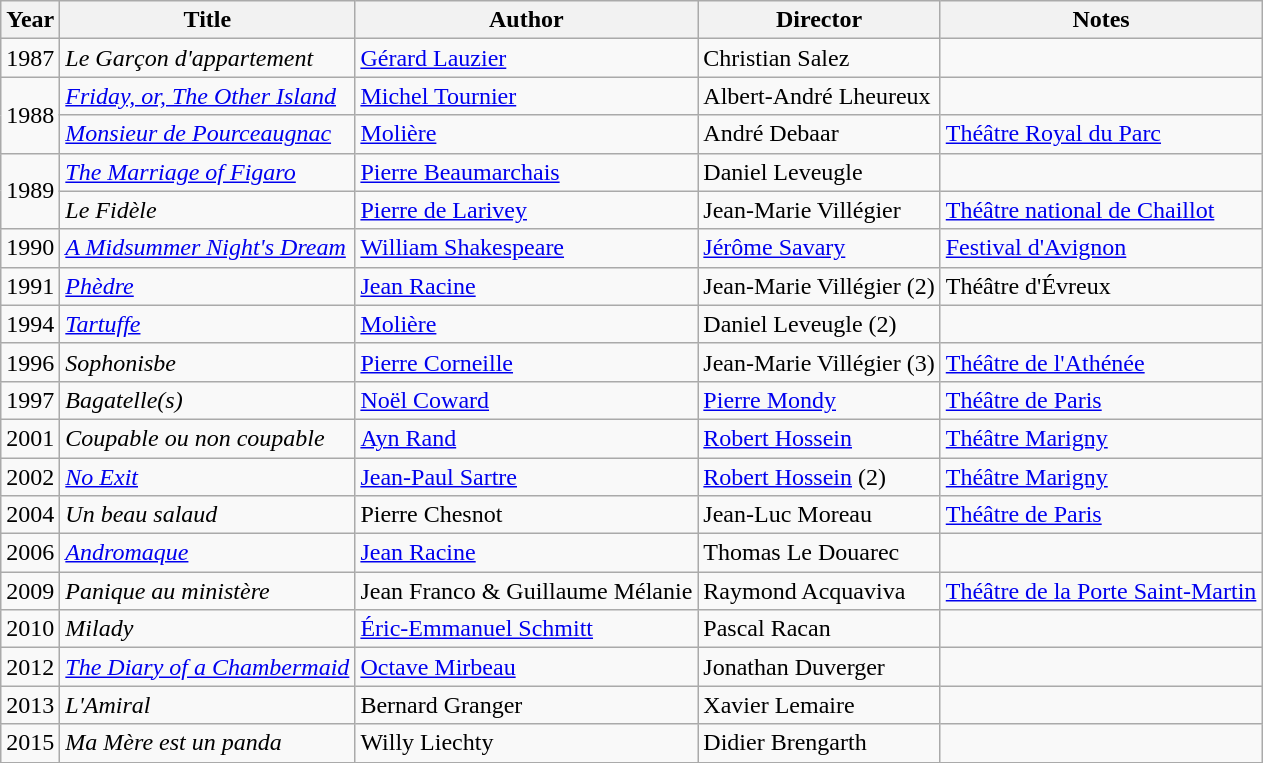<table class="wikitable">
<tr>
<th>Year</th>
<th>Title</th>
<th>Author</th>
<th>Director</th>
<th>Notes</th>
</tr>
<tr>
<td>1987</td>
<td><em>Le Garçon d'appartement</em></td>
<td><a href='#'>Gérard Lauzier</a></td>
<td>Christian Salez</td>
<td></td>
</tr>
<tr>
<td rowspan=2>1988</td>
<td><em><a href='#'>Friday, or, The Other Island</a></em></td>
<td><a href='#'>Michel Tournier</a></td>
<td>Albert-André Lheureux</td>
<td></td>
</tr>
<tr>
<td><em><a href='#'>Monsieur de Pourceaugnac</a></em></td>
<td><a href='#'>Molière</a></td>
<td>André Debaar</td>
<td><a href='#'>Théâtre Royal du Parc</a></td>
</tr>
<tr>
<td rowspan=2>1989</td>
<td><em><a href='#'>The Marriage of Figaro</a></em></td>
<td><a href='#'>Pierre Beaumarchais</a></td>
<td>Daniel Leveugle</td>
<td></td>
</tr>
<tr>
<td><em>Le Fidèle</em></td>
<td><a href='#'>Pierre de Larivey</a></td>
<td>Jean-Marie Villégier</td>
<td><a href='#'>Théâtre national de Chaillot</a></td>
</tr>
<tr>
<td rowspan=1>1990</td>
<td><em><a href='#'>A Midsummer Night's Dream</a></em></td>
<td><a href='#'>William Shakespeare</a></td>
<td><a href='#'>Jérôme Savary</a></td>
<td><a href='#'>Festival d'Avignon</a></td>
</tr>
<tr>
<td rowspan=1>1991</td>
<td><em><a href='#'>Phèdre</a></em></td>
<td><a href='#'>Jean Racine</a></td>
<td>Jean-Marie Villégier (2)</td>
<td>Théâtre d'Évreux</td>
</tr>
<tr>
<td rowspan=1>1994</td>
<td><em><a href='#'>Tartuffe</a></em></td>
<td><a href='#'>Molière</a></td>
<td>Daniel Leveugle (2)</td>
<td></td>
</tr>
<tr>
<td rowspan=1>1996</td>
<td><em>Sophonisbe</em></td>
<td><a href='#'>Pierre Corneille</a></td>
<td>Jean-Marie Villégier (3)</td>
<td><a href='#'>Théâtre de l'Athénée</a></td>
</tr>
<tr>
<td rowspan=1>1997</td>
<td><em>Bagatelle(s)</em></td>
<td><a href='#'>Noël Coward</a></td>
<td><a href='#'>Pierre Mondy</a></td>
<td><a href='#'>Théâtre de Paris</a></td>
</tr>
<tr>
<td rowspan=1>2001</td>
<td><em>Coupable ou non coupable</em></td>
<td><a href='#'>Ayn Rand</a></td>
<td><a href='#'>Robert Hossein</a></td>
<td><a href='#'>Théâtre Marigny</a></td>
</tr>
<tr>
<td rowspan=1>2002</td>
<td><em><a href='#'>No Exit</a></em></td>
<td><a href='#'>Jean-Paul Sartre</a></td>
<td><a href='#'>Robert Hossein</a> (2)</td>
<td><a href='#'>Théâtre Marigny</a></td>
</tr>
<tr>
<td rowspan=1>2004</td>
<td><em>Un beau salaud</em></td>
<td>Pierre Chesnot</td>
<td>Jean-Luc Moreau</td>
<td><a href='#'>Théâtre de Paris</a></td>
</tr>
<tr>
<td rowspan=1>2006</td>
<td><em><a href='#'>Andromaque</a></em></td>
<td><a href='#'>Jean Racine</a></td>
<td>Thomas Le Douarec</td>
<td></td>
</tr>
<tr>
<td rowspan=1>2009</td>
<td><em>Panique au ministère</em></td>
<td>Jean Franco & Guillaume Mélanie</td>
<td>Raymond Acquaviva</td>
<td><a href='#'>Théâtre de la Porte Saint-Martin</a></td>
</tr>
<tr>
<td rowspan=1>2010</td>
<td><em>Milady</em></td>
<td><a href='#'>Éric-Emmanuel Schmitt</a></td>
<td>Pascal Racan</td>
<td></td>
</tr>
<tr>
<td rowspan=1>2012</td>
<td><em><a href='#'>The Diary of a Chambermaid</a></em></td>
<td><a href='#'>Octave Mirbeau</a></td>
<td>Jonathan Duverger</td>
<td></td>
</tr>
<tr>
<td rowspan=1>2013</td>
<td><em>L'Amiral</em></td>
<td>Bernard Granger</td>
<td>Xavier Lemaire</td>
<td></td>
</tr>
<tr>
<td rowspan=1>2015</td>
<td><em>Ma Mère est un panda</em></td>
<td>Willy Liechty</td>
<td>Didier Brengarth</td>
<td></td>
</tr>
<tr>
</tr>
</table>
